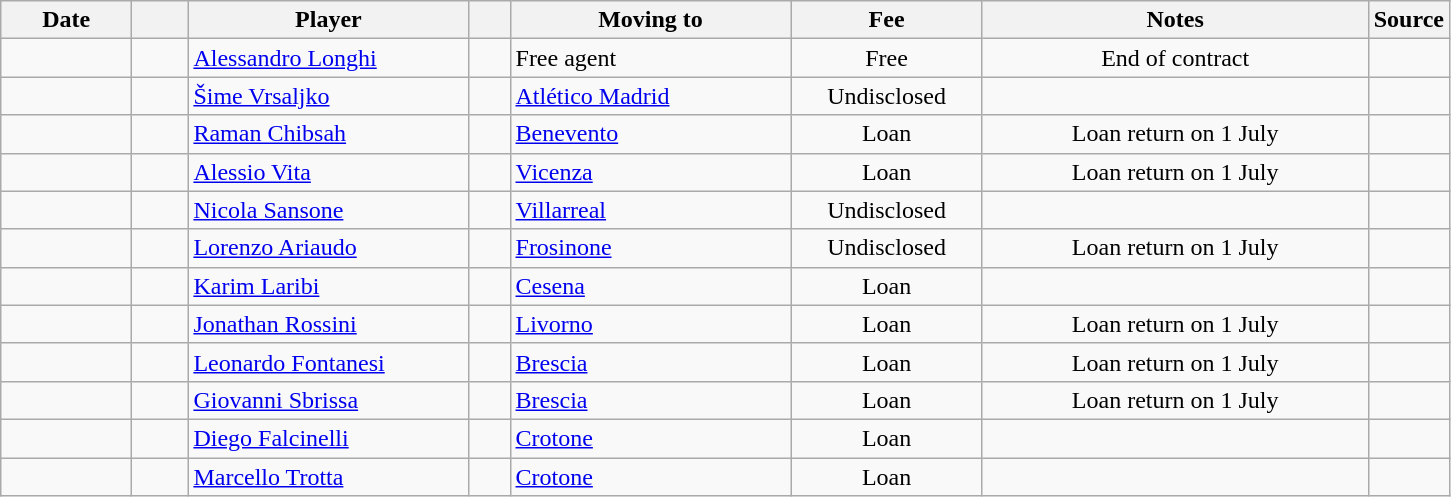<table class="wikitable sortable">
<tr>
<th style="width:80px;">Date</th>
<th style="width:30px;"></th>
<th style="width:180px;">Player</th>
<th style="width:20px;"></th>
<th style="width:180px;">Moving to</th>
<th style="width:120px;" class="unsortable">Fee</th>
<th style="width:250px;" class="unsortable">Notes</th>
<th style="width:20px;">Source</th>
</tr>
<tr>
<td></td>
<td align=center></td>
<td> <a href='#'>Alessandro Longhi</a></td>
<td align=center></td>
<td>Free agent</td>
<td align=center>Free</td>
<td align=center>End of contract</td>
<td></td>
</tr>
<tr>
<td></td>
<td align=center></td>
<td> <a href='#'>Šime Vrsaljko</a></td>
<td align=center></td>
<td> <a href='#'>Atlético Madrid</a></td>
<td align=center>Undisclosed</td>
<td align=center></td>
<td></td>
</tr>
<tr>
<td></td>
<td align=center></td>
<td> <a href='#'>Raman Chibsah</a></td>
<td align=center></td>
<td> <a href='#'>Benevento</a></td>
<td align=center>Loan</td>
<td align=center>Loan return on 1 July</td>
<td></td>
</tr>
<tr>
<td></td>
<td align=center></td>
<td> <a href='#'>Alessio Vita</a></td>
<td align=center></td>
<td> <a href='#'>Vicenza</a></td>
<td align=center>Loan</td>
<td align=center>Loan return on 1 July</td>
<td></td>
</tr>
<tr>
<td></td>
<td align=center></td>
<td> <a href='#'>Nicola Sansone</a></td>
<td align=center></td>
<td> <a href='#'>Villarreal</a></td>
<td align=center>Undisclosed</td>
<td align=center></td>
<td></td>
</tr>
<tr>
<td></td>
<td align=center></td>
<td> <a href='#'>Lorenzo Ariaudo</a></td>
<td align=center></td>
<td> <a href='#'>Frosinone</a></td>
<td align=center>Undisclosed</td>
<td align=center>Loan return on 1 July</td>
<td></td>
</tr>
<tr>
<td></td>
<td align=center></td>
<td> <a href='#'>Karim Laribi</a></td>
<td align=center></td>
<td> <a href='#'>Cesena</a></td>
<td align=center>Loan</td>
<td align=center></td>
<td></td>
</tr>
<tr>
<td></td>
<td align=center></td>
<td> <a href='#'>Jonathan Rossini</a></td>
<td align=center></td>
<td> <a href='#'>Livorno</a></td>
<td align=center>Loan</td>
<td align=center>Loan return on 1 July</td>
<td></td>
</tr>
<tr>
<td></td>
<td align=center></td>
<td> <a href='#'>Leonardo Fontanesi</a></td>
<td align=center></td>
<td> <a href='#'>Brescia</a></td>
<td align=center>Loan</td>
<td align=center>Loan return on 1 July</td>
<td></td>
</tr>
<tr>
<td></td>
<td align=center></td>
<td> <a href='#'>Giovanni Sbrissa</a></td>
<td align=center></td>
<td> <a href='#'>Brescia</a></td>
<td align=center>Loan</td>
<td align=center>Loan return on 1 July</td>
<td></td>
</tr>
<tr>
<td></td>
<td align=center></td>
<td> <a href='#'>Diego Falcinelli</a></td>
<td align=center></td>
<td> <a href='#'>Crotone</a></td>
<td align=center>Loan</td>
<td align=center></td>
<td></td>
</tr>
<tr>
<td></td>
<td align=center></td>
<td> <a href='#'>Marcello Trotta</a></td>
<td align=center></td>
<td> <a href='#'>Crotone</a></td>
<td align=center>Loan</td>
<td align=center></td>
<td></td>
</tr>
</table>
